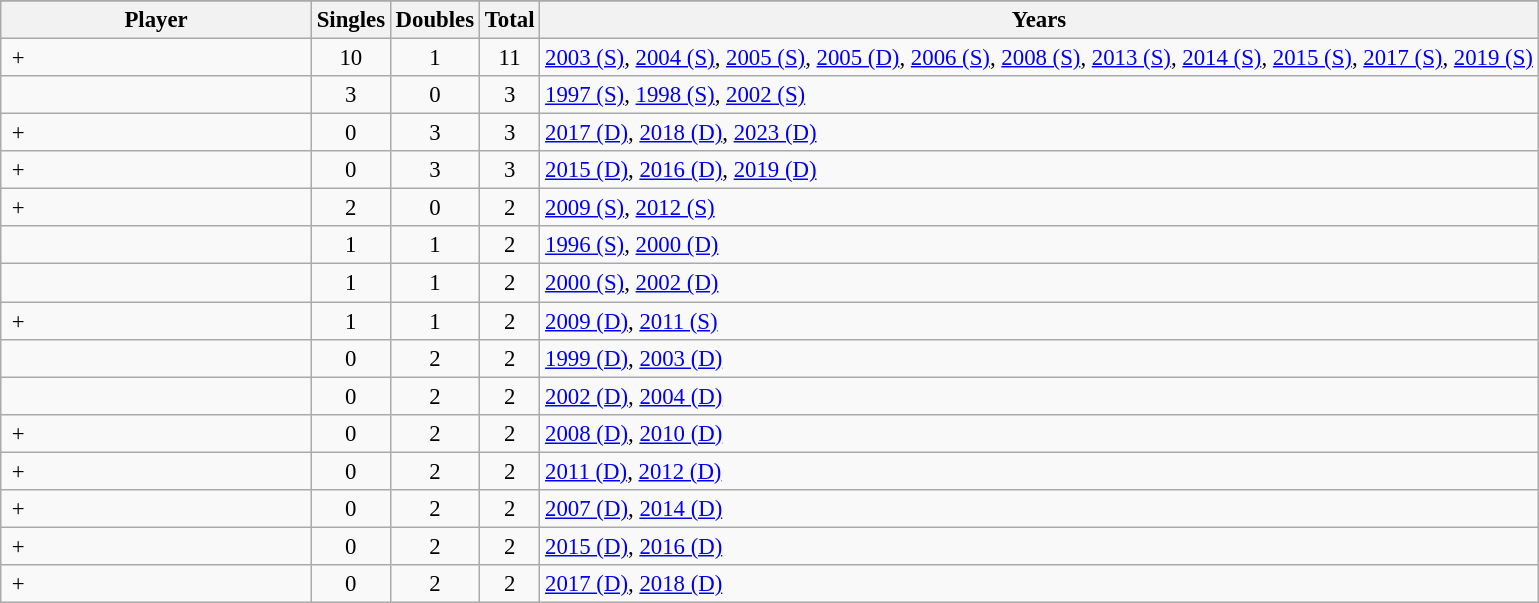<table class="sortable wikitable" style="font-size:95%">
<tr style="background: #efefef">
</tr>
<tr>
<th width="200">Player</th>
<th>Singles</th>
<th>Doubles</th>
<th>Total</th>
<th class="unsortable">Years</th>
</tr>
<tr>
<td> +</td>
<td align="center">10</td>
<td align="center">1</td>
<td align="center">11</td>
<td><a href='#'>2003 (S)</a>, <a href='#'>2004 (S)</a>, <a href='#'>2005 (S)</a>, <a href='#'>2005 (D)</a>, <a href='#'>2006 (S)</a>, <a href='#'>2008 (S)</a>, <a href='#'>2013 (S)</a>, <a href='#'>2014 (S)</a>, <a href='#'>2015 (S)</a>, <a href='#'>2017 (S)</a>, <a href='#'>2019 (S)</a></td>
</tr>
<tr>
<td></td>
<td align="center">3</td>
<td align="center">0</td>
<td align="center">3</td>
<td><a href='#'>1997 (S)</a>, <a href='#'>1998 (S)</a>, <a href='#'>2002 (S)</a></td>
</tr>
<tr>
<td> +</td>
<td align="center">0</td>
<td align="center">3</td>
<td align="center">3</td>
<td><a href='#'>2017 (D)</a>, <a href='#'>2018 (D)</a>, <a href='#'>2023 (D)</a></td>
</tr>
<tr>
<td> +</td>
<td align="center">0</td>
<td align="center">3</td>
<td align="center">3</td>
<td><a href='#'>2015 (D)</a>, <a href='#'>2016 (D)</a>, <a href='#'>2019 (D)</a></td>
</tr>
<tr>
<td> +</td>
<td align="center">2</td>
<td align="center">0</td>
<td align="center">2</td>
<td><a href='#'>2009 (S)</a>, <a href='#'>2012 (S)</a></td>
</tr>
<tr>
<td></td>
<td align="center">1</td>
<td align="center">1</td>
<td align="center">2</td>
<td><a href='#'>1996 (S)</a>, <a href='#'>2000 (D)</a></td>
</tr>
<tr>
<td></td>
<td align="center">1</td>
<td align="center">1</td>
<td align="center">2</td>
<td><a href='#'>2000 (S)</a>, <a href='#'>2002 (D)</a></td>
</tr>
<tr>
<td> +</td>
<td align="center">1</td>
<td align="center">1</td>
<td align="center">2</td>
<td><a href='#'>2009 (D)</a>, <a href='#'>2011 (S)</a></td>
</tr>
<tr>
<td></td>
<td align="center">0</td>
<td align="center">2</td>
<td align="center">2</td>
<td><a href='#'>1999 (D)</a>, <a href='#'>2003 (D)</a></td>
</tr>
<tr>
<td></td>
<td align="center">0</td>
<td align="center">2</td>
<td align="center">2</td>
<td><a href='#'>2002 (D)</a>, <a href='#'>2004 (D)</a></td>
</tr>
<tr>
<td> +</td>
<td align="center">0</td>
<td align="center">2</td>
<td align="center">2</td>
<td><a href='#'>2008 (D)</a>, <a href='#'>2010 (D)</a></td>
</tr>
<tr>
<td> +</td>
<td align="center">0</td>
<td align="center">2</td>
<td align="center">2</td>
<td><a href='#'>2011 (D)</a>, <a href='#'>2012 (D)</a></td>
</tr>
<tr>
<td> +</td>
<td align="center">0</td>
<td align="center">2</td>
<td align="center">2</td>
<td><a href='#'>2007 (D)</a>, <a href='#'>2014 (D)</a></td>
</tr>
<tr>
<td> +</td>
<td align="center">0</td>
<td align="center">2</td>
<td align="center">2</td>
<td><a href='#'>2015 (D)</a>, <a href='#'>2016 (D)</a></td>
</tr>
<tr>
<td> +</td>
<td align="center">0</td>
<td align="center">2</td>
<td align="center">2</td>
<td><a href='#'>2017 (D)</a>, <a href='#'>2018 (D)</a></td>
</tr>
</table>
